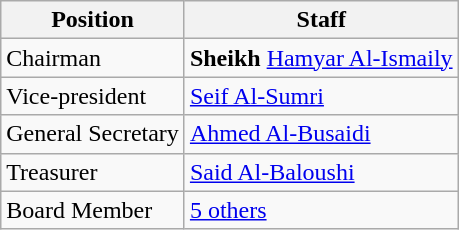<table class=wikitable>
<tr>
<th>Position</th>
<th>Staff</th>
</tr>
<tr>
<td>Chairman</td>
<td><strong>Sheikh</strong> <a href='#'>Hamyar Al-Ismaily</a></td>
</tr>
<tr>
<td>Vice-president</td>
<td><a href='#'>Seif Al-Sumri</a></td>
</tr>
<tr>
<td>General Secretary</td>
<td><a href='#'>Ahmed Al-Busaidi</a></td>
</tr>
<tr>
<td>Treasurer</td>
<td><a href='#'>Said Al-Baloushi</a></td>
</tr>
<tr>
<td>Board Member</td>
<td><a href='#'>5 others</a></td>
</tr>
</table>
